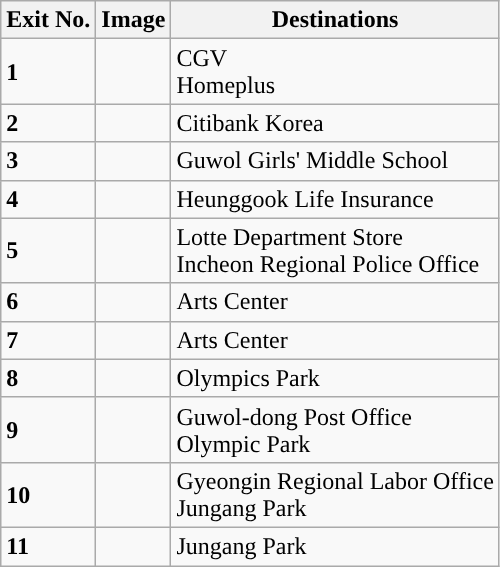<table class="wikitable">
<tr>
<th>Exit No.</th>
<th>Image</th>
<th>Destinations</th>
</tr>
<tr>
<td><strong>1</strong></td>
<td></td>
<td>CGV<br>Homeplus</td>
</tr>
<tr>
<td><strong>2</strong></td>
<td></td>
<td>Citibank Korea</td>
</tr>
<tr>
<td><strong>3</strong></td>
<td></td>
<td>Guwol Girls' Middle School</td>
</tr>
<tr>
<td><strong>4</strong></td>
<td></td>
<td>Heunggook Life Insurance</td>
</tr>
<tr>
<td><strong>5</strong></td>
<td></td>
<td>Lotte Department Store<br>Incheon Regional Police Office</td>
</tr>
<tr>
<td><strong>6</strong></td>
<td></td>
<td>Arts Center</td>
</tr>
<tr>
<td><strong>7</strong></td>
<td></td>
<td>Arts Center</td>
</tr>
<tr>
<td><strong>8</strong></td>
<td></td>
<td>Olympics Park</td>
</tr>
<tr>
<td><strong>9</strong></td>
<td></td>
<td>Guwol-dong Post Office<br>Olympic Park</td>
</tr>
<tr>
<td><strong>10</strong></td>
<td></td>
<td>Gyeongin Regional Labor Office<br>Jungang Park</td>
</tr>
<tr>
<td><strong>11</strong></td>
<td></td>
<td>Jungang Park</td>
</tr>
</table>
